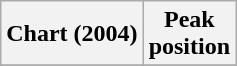<table class="wikitable plainrowheaders">
<tr>
<th scope="col">Chart (2004)</th>
<th scope="col">Peak<br>position</th>
</tr>
<tr>
</tr>
</table>
